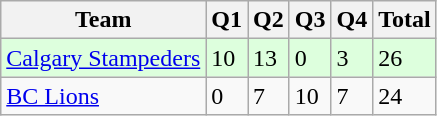<table class="wikitable">
<tr>
<th>Team</th>
<th>Q1</th>
<th>Q2</th>
<th>Q3</th>
<th>Q4</th>
<th>Total</th>
</tr>
<tr style="background-color:#ddffdd">
<td><a href='#'>Calgary Stampeders</a></td>
<td>10</td>
<td>13</td>
<td>0</td>
<td>3</td>
<td>26</td>
</tr>
<tr>
<td><a href='#'>BC Lions</a></td>
<td>0</td>
<td>7</td>
<td>10</td>
<td>7</td>
<td>24</td>
</tr>
</table>
